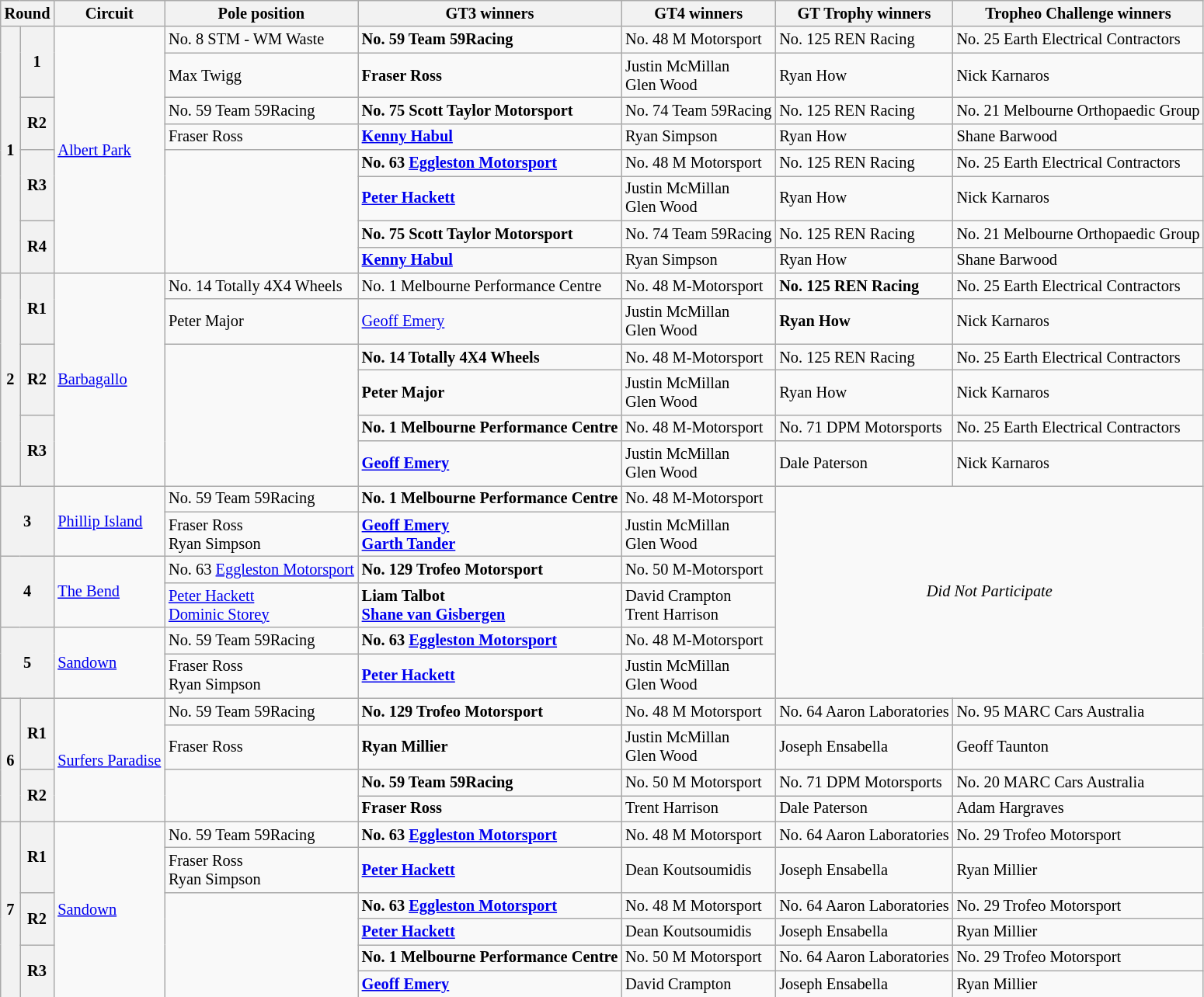<table class="wikitable" style="font-size:85%;">
<tr>
<th colspan=2>Round</th>
<th>Circuit</th>
<th>Pole position</th>
<th>GT3 winners</th>
<th>GT4 winners</th>
<th>GT Trophy winners</th>
<th>Tropheo Challenge winners</th>
</tr>
<tr>
<th rowspan=8>1</th>
<th rowspan=2>1</th>
<td rowspan=8> <a href='#'>Albert Park</a></td>
<td> No. 8 STM - WM Waste</td>
<td><strong> No. 59 Team 59Racing</strong></td>
<td> No. 48 M Motorsport</td>
<td> No. 125 REN Racing</td>
<td> No. 25 Earth Electrical Contractors</td>
</tr>
<tr>
<td> Max Twigg</td>
<td><strong> Fraser Ross</strong></td>
<td> Justin McMillan<br> Glen Wood</td>
<td> Ryan How</td>
<td> Nick Karnaros</td>
</tr>
<tr>
<th rowspan=2>R2</th>
<td> No. 59 Team 59Racing</td>
<td><strong> No. 75 Scott Taylor Motorsport</strong></td>
<td> No. 74 Team 59Racing</td>
<td> No. 125 REN Racing</td>
<td> No. 21 Melbourne Orthopaedic Group</td>
</tr>
<tr>
<td> Fraser Ross</td>
<td><strong> <a href='#'>Kenny Habul</a></strong></td>
<td> Ryan Simpson</td>
<td> Ryan How</td>
<td> Shane Barwood</td>
</tr>
<tr>
<th rowspan=2>R3</th>
<td rowspan=4></td>
<td><strong> No. 63 <a href='#'>Eggleston Motorsport</a></strong></td>
<td> No. 48 M Motorsport</td>
<td> No. 125 REN Racing</td>
<td> No. 25 Earth Electrical Contractors</td>
</tr>
<tr>
<td><strong> <a href='#'>Peter Hackett</a></strong></td>
<td> Justin McMillan<br> Glen Wood</td>
<td> Ryan How</td>
<td> Nick Karnaros</td>
</tr>
<tr>
<th rowspan=2>R4</th>
<td><strong> No. 75 Scott Taylor Motorsport</strong></td>
<td> No. 74 Team 59Racing</td>
<td> No. 125 REN Racing</td>
<td> No. 21 Melbourne Orthopaedic Group</td>
</tr>
<tr>
<td><strong> <a href='#'>Kenny Habul</a></strong></td>
<td> Ryan Simpson</td>
<td> Ryan How</td>
<td> Shane Barwood</td>
</tr>
<tr>
<th rowspan=6>2</th>
<th rowspan=2>R1</th>
<td rowspan=6> <a href='#'>Barbagallo</a></td>
<td> No. 14 Totally 4X4 Wheels</td>
<td> No. 1 Melbourne Performance Centre</td>
<td> No. 48 M-Motorsport</td>
<td><strong> No. 125 REN Racing</strong></td>
<td> No. 25 Earth Electrical Contractors</td>
</tr>
<tr>
<td> Peter Major</td>
<td> <a href='#'>Geoff Emery</a></td>
<td> Justin McMillan<br> Glen Wood</td>
<td><strong> Ryan How</strong></td>
<td> Nick Karnaros</td>
</tr>
<tr>
<th rowspan=2>R2</th>
<td rowspan=4></td>
<td><strong> No. 14 Totally 4X4 Wheels</strong></td>
<td> No. 48 M-Motorsport</td>
<td> No. 125 REN Racing</td>
<td> No. 25 Earth Electrical Contractors</td>
</tr>
<tr>
<td><strong> Peter Major</strong></td>
<td> Justin McMillan<br> Glen Wood</td>
<td> Ryan How</td>
<td> Nick Karnaros</td>
</tr>
<tr>
<th rowspan=2>R3</th>
<td><strong> No. 1 Melbourne Performance Centre</strong></td>
<td> No. 48 M-Motorsport</td>
<td> No. 71 DPM Motorsports</td>
<td> No. 25 Earth Electrical Contractors</td>
</tr>
<tr>
<td><strong> <a href='#'>Geoff Emery</a></strong></td>
<td> Justin McMillan<br> Glen Wood</td>
<td> Dale Paterson</td>
<td> Nick Karnaros</td>
</tr>
<tr>
<th rowspan=2 colspan=2>3</th>
<td rowspan=2> <a href='#'>Phillip Island</a></td>
<td> No. 59 Team 59Racing</td>
<td><strong> No. 1 Melbourne Performance Centre</strong></td>
<td> No. 48 M-Motorsport</td>
<td rowspan=6 colspan=2 align=center><em>Did Not Participate</em></td>
</tr>
<tr>
<td> Fraser Ross<br> Ryan Simpson</td>
<td><strong> <a href='#'>Geoff Emery</a><br> <a href='#'>Garth Tander</a></strong></td>
<td> Justin McMillan<br> Glen Wood</td>
</tr>
<tr>
<th rowspan=2 colspan=2>4</th>
<td rowspan=2> <a href='#'>The Bend</a></td>
<td> No. 63 <a href='#'>Eggleston Motorsport</a></td>
<td><strong> No. 129 Trofeo Motorsport</strong></td>
<td> No. 50 M-Motorsport</td>
</tr>
<tr>
<td> <a href='#'>Peter Hackett</a><br> <a href='#'>Dominic Storey</a></td>
<td><strong> Liam Talbot<br> <a href='#'>Shane van Gisbergen</a></strong></td>
<td> David Crampton<br> Trent Harrison</td>
</tr>
<tr>
<th rowspan=2 colspan=2>5</th>
<td rowspan=2> <a href='#'>Sandown</a></td>
<td> No. 59 Team 59Racing</td>
<td><strong> No. 63 <a href='#'>Eggleston Motorsport</a></strong></td>
<td> No. 48 M-Motorsport</td>
</tr>
<tr>
<td> Fraser Ross<br> Ryan Simpson</td>
<td><strong> <a href='#'>Peter Hackett</a></strong></td>
<td> Justin McMillan<br> Glen Wood</td>
</tr>
<tr>
<th rowspan=4>6</th>
<th rowspan=2>R1</th>
<td rowspan=4> <a href='#'>Surfers Paradise</a></td>
<td> No. 59 Team 59Racing</td>
<td><strong> No. 129 Trofeo Motorsport</strong></td>
<td> No. 48 M Motorsport</td>
<td> No. 64 Aaron Laboratories</td>
<td> No. 95 MARC Cars Australia</td>
</tr>
<tr>
<td> Fraser Ross</td>
<td><strong> Ryan Millier</strong></td>
<td> Justin McMillan<br> Glen Wood</td>
<td> Joseph Ensabella</td>
<td> Geoff Taunton</td>
</tr>
<tr>
<th rowspan=2>R2</th>
<td rowspan=2></td>
<td><strong> No. 59 Team 59Racing</strong></td>
<td> No. 50 M Motorsport</td>
<td> No. 71 DPM Motorsports</td>
<td> No. 20 MARC Cars Australia</td>
</tr>
<tr>
<td><strong> Fraser Ross</strong></td>
<td> Trent Harrison</td>
<td> Dale Paterson</td>
<td> Adam Hargraves</td>
</tr>
<tr>
<th rowspan=6>7</th>
<th rowspan=2>R1</th>
<td rowspan=6> <a href='#'>Sandown</a></td>
<td> No. 59 Team 59Racing</td>
<td><strong> No. 63 <a href='#'>Eggleston Motorsport</a></strong></td>
<td> No. 48 M Motorsport</td>
<td> No. 64 Aaron Laboratories</td>
<td> No. 29 Trofeo Motorsport</td>
</tr>
<tr>
<td> Fraser Ross<br> Ryan Simpson</td>
<td><strong> <a href='#'>Peter Hackett</a></strong></td>
<td> Dean Koutsoumidis</td>
<td> Joseph Ensabella</td>
<td> Ryan Millier</td>
</tr>
<tr>
<th rowspan=2>R2</th>
<td rowspan=4></td>
<td><strong> No. 63 <a href='#'>Eggleston Motorsport</a></strong></td>
<td> No. 48 M Motorsport</td>
<td> No. 64 Aaron Laboratories</td>
<td> No. 29 Trofeo Motorsport</td>
</tr>
<tr>
<td><strong> <a href='#'>Peter Hackett</a></strong></td>
<td> Dean Koutsoumidis</td>
<td> Joseph Ensabella</td>
<td> Ryan Millier</td>
</tr>
<tr>
<th rowspan=2>R3</th>
<td><strong> No. 1 Melbourne Performance Centre</strong></td>
<td> No. 50 M Motorsport</td>
<td> No. 64 Aaron Laboratories</td>
<td> No. 29 Trofeo Motorsport</td>
</tr>
<tr>
<td><strong> <a href='#'>Geoff Emery</a></strong></td>
<td> David Crampton</td>
<td> Joseph Ensabella</td>
<td> Ryan Millier</td>
</tr>
</table>
